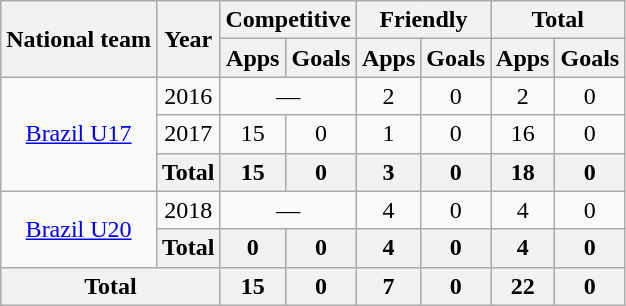<table class="wikitable" style="text-align:center">
<tr>
<th rowspan=2>National team</th>
<th rowspan=2>Year</th>
<th colspan=2>Competitive</th>
<th colspan=2>Friendly</th>
<th colspan=2>Total</th>
</tr>
<tr>
<th>Apps</th>
<th>Goals</th>
<th>Apps</th>
<th>Goals</th>
<th>Apps</th>
<th>Goals</th>
</tr>
<tr>
<td rowspan=3><a href='#'>Brazil U17</a></td>
<td>2016</td>
<td colspan=2>—</td>
<td>2</td>
<td>0</td>
<td>2</td>
<td>0</td>
</tr>
<tr>
<td>2017</td>
<td>15</td>
<td>0</td>
<td>1</td>
<td>0</td>
<td>16</td>
<td>0</td>
</tr>
<tr>
<th>Total</th>
<th>15</th>
<th>0</th>
<th>3</th>
<th>0</th>
<th>18</th>
<th>0</th>
</tr>
<tr>
<td rowspan=2><a href='#'>Brazil U20</a></td>
<td>2018</td>
<td colspan=2>—</td>
<td>4</td>
<td>0</td>
<td>4</td>
<td>0</td>
</tr>
<tr>
<th>Total</th>
<th>0</th>
<th>0</th>
<th>4</th>
<th>0</th>
<th>4</th>
<th>0</th>
</tr>
<tr>
<th colspan=2>Total</th>
<th>15</th>
<th>0</th>
<th>7</th>
<th>0</th>
<th>22</th>
<th>0</th>
</tr>
</table>
